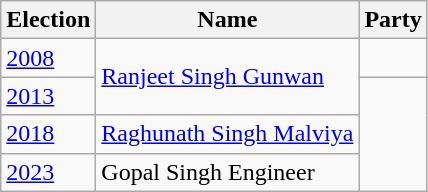<table class="wikitable sortable">
<tr>
<th>Election</th>
<th>Name</th>
<th colspan=2>Party</th>
</tr>
<tr>
<td><a href='#'>2008</a></td>
<td rowspan=2><a href='#'>Ranjeet Singh Gunwan</a></td>
<td></td>
</tr>
<tr>
<td><a href='#'>2013</a></td>
</tr>
<tr>
<td><a href='#'>2018</a></td>
<td><a href='#'>Raghunath Singh Malviya</a></td>
</tr>
<tr>
<td><a href='#'>2023</a></td>
<td>Gopal Singh Engineer</td>
</tr>
</table>
